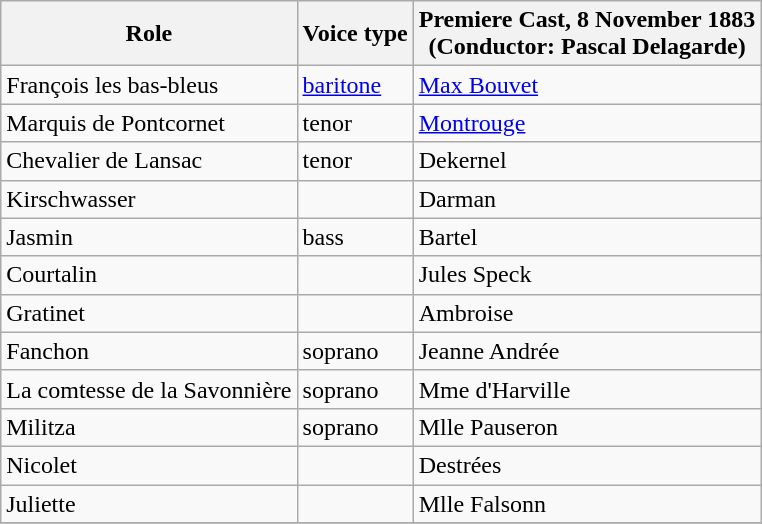<table class="wikitable">
<tr>
<th>Role</th>
<th>Voice type</th>
<th>Premiere Cast, 8 November 1883<br>(Conductor: Pascal Delagarde)</th>
</tr>
<tr>
<td>François les bas-bleus</td>
<td><a href='#'>baritone</a></td>
<td><a href='#'>Max Bouvet</a></td>
</tr>
<tr>
<td>Marquis de Pontcornet</td>
<td>tenor</td>
<td><a href='#'>Montrouge</a></td>
</tr>
<tr>
<td>Chevalier de Lansac</td>
<td>tenor</td>
<td>Dekernel</td>
</tr>
<tr>
<td>Kirschwasser</td>
<td></td>
<td>Darman</td>
</tr>
<tr>
<td>Jasmin</td>
<td>bass</td>
<td>Bartel</td>
</tr>
<tr>
<td>Courtalin</td>
<td></td>
<td>Jules Speck</td>
</tr>
<tr>
<td>Gratinet</td>
<td></td>
<td>Ambroise</td>
</tr>
<tr>
<td>Fanchon</td>
<td>soprano</td>
<td>Jeanne Andrée</td>
</tr>
<tr>
<td>La comtesse de la Savonnière</td>
<td>soprano</td>
<td>Mme d'Harville</td>
</tr>
<tr>
<td>Militza</td>
<td>soprano</td>
<td>Mlle Pauseron</td>
</tr>
<tr>
<td>Nicolet</td>
<td></td>
<td>Destrées</td>
</tr>
<tr>
<td>Juliette</td>
<td></td>
<td>Mlle Falsonn</td>
</tr>
<tr>
</tr>
</table>
